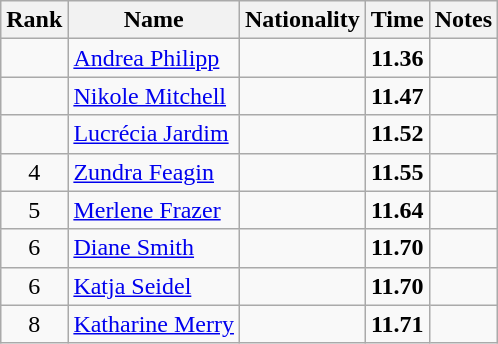<table class="wikitable sortable" style="text-align:center">
<tr>
<th>Rank</th>
<th>Name</th>
<th>Nationality</th>
<th>Time</th>
<th>Notes</th>
</tr>
<tr>
<td></td>
<td align=left><a href='#'>Andrea Philipp</a></td>
<td align=left></td>
<td><strong>11.36</strong></td>
<td></td>
</tr>
<tr>
<td></td>
<td align=left><a href='#'>Nikole Mitchell</a></td>
<td align=left></td>
<td><strong>11.47</strong></td>
<td></td>
</tr>
<tr>
<td></td>
<td align=left><a href='#'>Lucrécia Jardim</a></td>
<td align=left></td>
<td><strong>11.52</strong></td>
<td></td>
</tr>
<tr>
<td>4</td>
<td align=left><a href='#'>Zundra Feagin</a></td>
<td align=left></td>
<td><strong>11.55</strong></td>
<td></td>
</tr>
<tr>
<td>5</td>
<td align=left><a href='#'>Merlene Frazer</a></td>
<td align=left></td>
<td><strong>11.64</strong></td>
<td></td>
</tr>
<tr>
<td>6</td>
<td align=left><a href='#'>Diane Smith</a></td>
<td align=left></td>
<td><strong>11.70</strong></td>
<td></td>
</tr>
<tr>
<td>6</td>
<td align=left><a href='#'>Katja Seidel</a></td>
<td align=left></td>
<td><strong>11.70</strong></td>
<td></td>
</tr>
<tr>
<td>8</td>
<td align=left><a href='#'>Katharine Merry</a></td>
<td align=left></td>
<td><strong>11.71</strong></td>
<td></td>
</tr>
</table>
